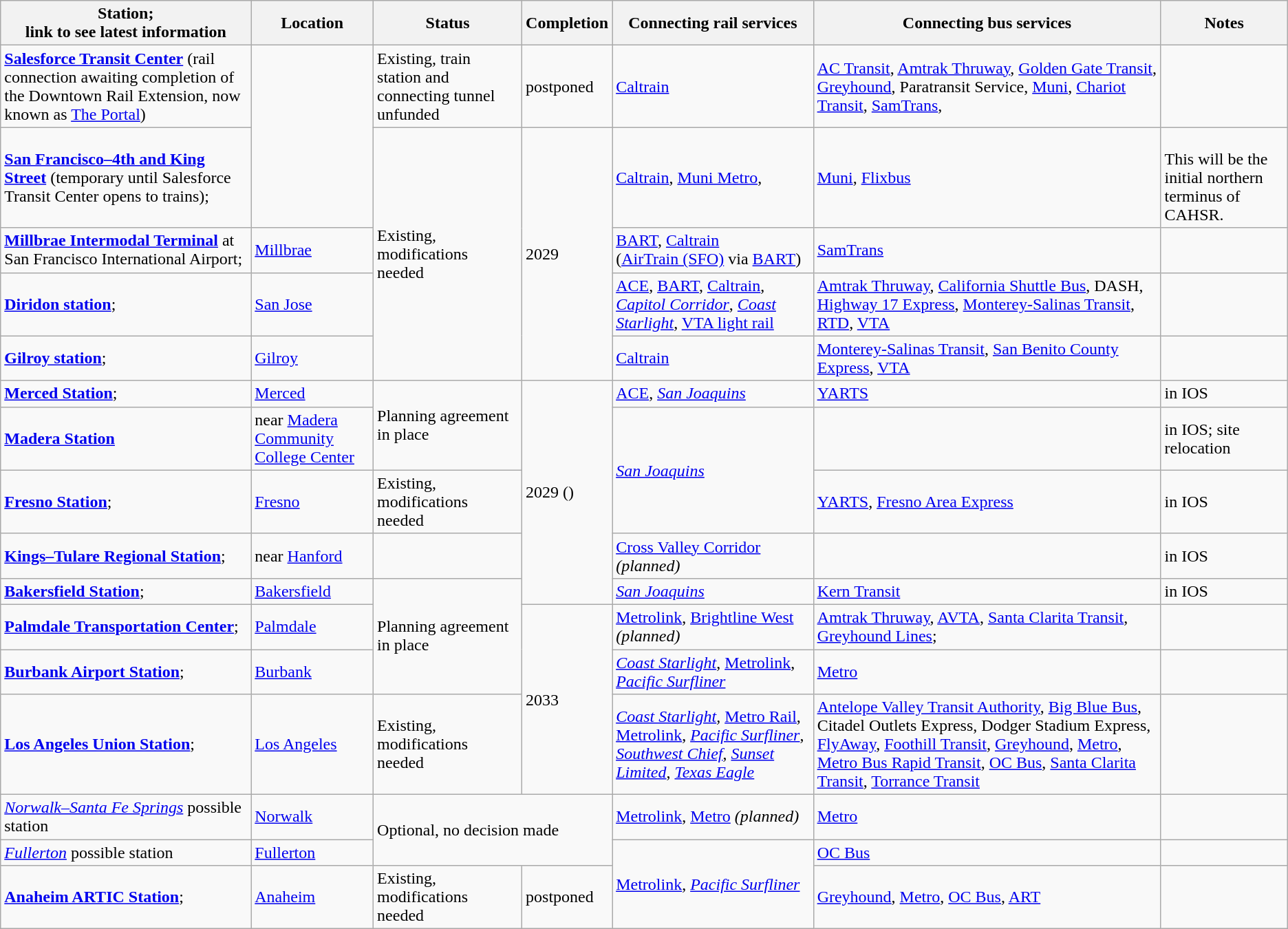<table class="wikitable sortable">
<tr>
<th>Station;<br>link to see latest information</th>
<th>Location</th>
<th>Status</th>
<th>Completion</th>
<th>Connecting rail services</th>
<th>Connecting bus services</th>
<th>Notes</th>
</tr>
<tr>
<td><strong><a href='#'>Salesforce Transit Center</a></strong> (rail connection awaiting completion of the Downtown Rail Extension, now known as <a href='#'>The Portal</a>)</td>
<td rowspan=2></td>
<td>Existing, train station and connecting tunnel unfunded</td>
<td>postponed</td>
<td><a href='#'>Caltrain</a></td>
<td><a href='#'>AC Transit</a>, <a href='#'>Amtrak Thruway</a>, <a href='#'>Golden Gate Transit</a>, <a href='#'>Greyhound</a>, Paratransit Service, <a href='#'>Muni</a>, <a href='#'>Chariot Transit</a>, <a href='#'>SamTrans</a>, </td>
<td></td>
</tr>
<tr>
<td><a href='#'><strong>San Francisco–4th and King Street</strong></a> (temporary until Salesforce Transit Center opens to trains);<br></td>
<td rowspan="4">Existing, modifications needed</td>
<td rowspan=4>2029</td>
<td><a href='#'>Caltrain</a>, <a href='#'>Muni Metro</a>, </td>
<td><a href='#'>Muni</a>, <a href='#'>Flixbus</a></td>
<td><br>This will be the initial northern terminus of CAHSR.</td>
</tr>
<tr>
<td><strong><a href='#'>Millbrae Intermodal Terminal</a></strong> at San Francisco International Airport;<br></td>
<td><a href='#'>Millbrae</a></td>
<td><a href='#'>BART</a>, <a href='#'>Caltrain</a><br>(<a href='#'>AirTrain (SFO)</a> via <a href='#'>BART</a>)</td>
<td><a href='#'>SamTrans</a></td>
<td></td>
</tr>
<tr>
<td><strong><a href='#'>Diridon station</a></strong>;<br></td>
<td><a href='#'>San Jose</a></td>
<td><a href='#'>ACE</a>, <a href='#'>BART</a>, <a href='#'>Caltrain</a>, <em><a href='#'>Capitol Corridor</a></em>, <em><a href='#'>Coast Starlight</a></em>, <a href='#'>VTA light rail</a></td>
<td><a href='#'>Amtrak Thruway</a>, <a href='#'>California Shuttle Bus</a>, DASH, <a href='#'>Highway 17 Express</a>, <a href='#'>Monterey-Salinas Transit</a>, <a href='#'>RTD</a>, <a href='#'>VTA</a></td>
<td></td>
</tr>
<tr>
<td><strong><a href='#'>Gilroy station</a></strong>;<br></td>
<td><a href='#'>Gilroy</a></td>
<td><a href='#'>Caltrain</a></td>
<td><a href='#'>Monterey-Salinas Transit</a>, <a href='#'>San Benito County Express</a>, <a href='#'>VTA</a></td>
<td></td>
</tr>
<tr>
<td><a href='#'><strong>Merced Station</strong></a>;<br></td>
<td><a href='#'>Merced</a></td>
<td rowspan="2">Planning agreement in place</td>
<td rowspan=5>2029 ()</td>
<td><a href='#'>ACE</a>, <em><a href='#'>San Joaquins</a></em></td>
<td><a href='#'>YARTS</a></td>
<td>in IOS</td>
</tr>
<tr>
<td><a href='#'><strong>Madera Station</strong></a></td>
<td>near <a href='#'>Madera Community College Center</a></td>
<td rowspan="2"><em><a href='#'>San Joaquins</a></em></td>
<td></td>
<td>in IOS; site relocation</td>
</tr>
<tr>
<td><a href='#'><strong>Fresno Station</strong></a>;<br></td>
<td><a href='#'>Fresno</a></td>
<td>Existing, modifications needed</td>
<td><a href='#'>YARTS</a>, <a href='#'>Fresno Area Express</a></td>
<td>in IOS</td>
</tr>
<tr>
<td><strong><a href='#'>Kings–Tulare Regional Station</a></strong>;<br></td>
<td>near <a href='#'>Hanford</a></td>
<td></td>
<td><a href='#'>Cross Valley Corridor</a> <em>(planned)</em></td>
<td></td>
<td>in IOS</td>
</tr>
<tr>
<td><a href='#'><strong>Bakersfield Station</strong></a>;<br></td>
<td><a href='#'>Bakersfield</a></td>
<td rowspan="3">Planning agreement in place</td>
<td><em><a href='#'>San Joaquins</a></em></td>
<td><a href='#'>Kern Transit</a></td>
<td>in IOS</td>
</tr>
<tr>
<td><strong><a href='#'>Palmdale Transportation Center</a></strong>;<br></td>
<td><a href='#'>Palmdale</a></td>
<td rowspan=3>2033</td>
<td><a href='#'>Metrolink</a>, <a href='#'>Brightline West</a> <em>(planned)</em></td>
<td><a href='#'>Amtrak Thruway</a>, <a href='#'>AVTA</a>, <a href='#'>Santa Clarita Transit</a>, <a href='#'>Greyhound Lines</a>; </td>
<td></td>
</tr>
<tr>
<td><a href='#'><strong>Burbank Airport Station</strong></a>;<br></td>
<td><a href='#'>Burbank</a></td>
<td><em><a href='#'>Coast Starlight</a></em>, <a href='#'>Metrolink</a>, <em><a href='#'>Pacific Surfliner</a></em></td>
<td><a href='#'>Metro</a></td>
<td></td>
</tr>
<tr>
<td><a href='#'><strong>Los Angeles Union Station</strong></a>;<br></td>
<td><a href='#'>Los Angeles</a></td>
<td>Existing, modifications needed</td>
<td><em><a href='#'>Coast Starlight</a>,</em> <a href='#'>Metro Rail</a>, <a href='#'>Metrolink</a>, <em><a href='#'>Pacific Surfliner</a></em>, <em><a href='#'>Southwest Chief</a></em>, <em><a href='#'>Sunset Limited</a></em>, <em><a href='#'>Texas Eagle</a></em></td>
<td><a href='#'>Antelope Valley Transit Authority</a>, <a href='#'>Big Blue Bus</a>, Citadel Outlets Express, Dodger Stadium Express, <a href='#'>FlyAway</a>, <a href='#'>Foothill Transit</a>, <a href='#'>Greyhound</a>, <a href='#'>Metro</a>, <a href='#'>Metro Bus Rapid Transit</a>, <a href='#'>OC Bus</a>, <a href='#'>Santa Clarita Transit</a>, <a href='#'>Torrance Transit</a></td>
<td></td>
</tr>
<tr>
<td><em><a href='#'>Norwalk–Santa Fe Springs</a></em> possible station</td>
<td><a href='#'>Norwalk</a></td>
<td colspan=2 rowspan=2>Optional, no decision made</td>
<td><a href='#'>Metrolink</a>, <a href='#'>Metro</a> <em>(planned)</em></td>
<td><a href='#'>Metro</a></td>
<td></td>
</tr>
<tr>
<td><em><a href='#'>Fullerton</a></em> possible station</td>
<td><a href='#'>Fullerton</a></td>
<td rowspan="2"><a href='#'>Metrolink</a>, <em><a href='#'>Pacific Surfliner</a></em></td>
<td><a href='#'>OC Bus</a></td>
<td></td>
</tr>
<tr>
<td><a href='#'><strong>Anaheim ARTIC Station</strong></a>;<br></td>
<td><a href='#'>Anaheim</a></td>
<td>Existing, modifications needed</td>
<td>postponed</td>
<td><a href='#'>Greyhound</a>, <a href='#'>Metro</a>, <a href='#'>OC Bus</a>, <a href='#'>ART</a></td>
<td></td>
</tr>
</table>
